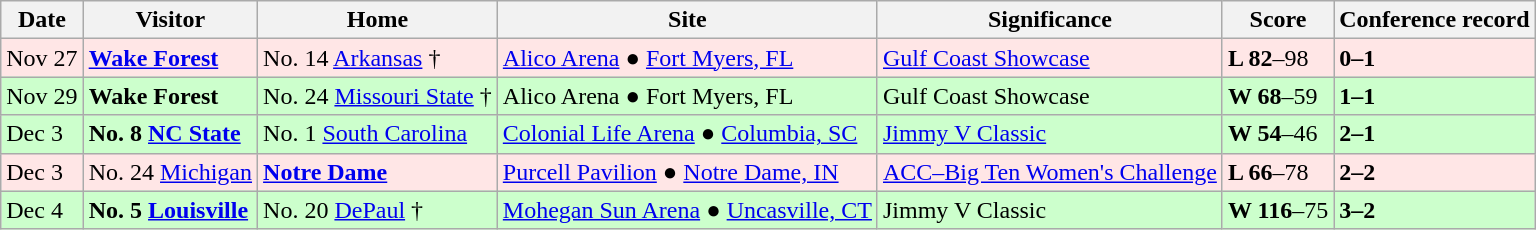<table class="wikitable">
<tr>
<th>Date</th>
<th>Visitor</th>
<th>Home</th>
<th>Site</th>
<th>Significance</th>
<th>Score</th>
<th>Conference record</th>
</tr>
<tr style="background: #ffe6e6;">
<td>Nov 27</td>
<td><strong><a href='#'>Wake Forest</a></strong></td>
<td>No. 14 <a href='#'>Arkansas</a> †</td>
<td><a href='#'>Alico Arena</a> ● <a href='#'>Fort Myers, FL</a></td>
<td><a href='#'>Gulf Coast Showcase</a></td>
<td><strong>L 82</strong>–98</td>
<td><strong>0–1</strong></td>
</tr>
<tr style="background:#ccffcc;">
<td>Nov 29</td>
<td><strong>Wake Forest</strong></td>
<td>No. 24 <a href='#'>Missouri State</a> †</td>
<td>Alico Arena ● Fort Myers, FL</td>
<td>Gulf Coast Showcase</td>
<td><strong>W 68</strong>–59</td>
<td><strong>1–1</strong></td>
</tr>
<tr style="background:#ccffcc;">
<td>Dec 3</td>
<td><strong>No. 8 <a href='#'>NC State</a></strong></td>
<td>No. 1 <a href='#'>South Carolina</a></td>
<td><a href='#'>Colonial Life Arena</a> ● <a href='#'>Columbia, SC</a></td>
<td><a href='#'>Jimmy V Classic</a></td>
<td><strong>W 54</strong>–46</td>
<td><strong>2–1</strong></td>
</tr>
<tr style="background: #ffe6e6;">
<td>Dec 3</td>
<td>No. 24 <a href='#'>Michigan</a></td>
<td><strong><a href='#'>Notre Dame</a></strong></td>
<td><a href='#'>Purcell Pavilion</a> ● <a href='#'>Notre Dame, IN</a></td>
<td><a href='#'>ACC–Big Ten Women's Challenge</a></td>
<td><strong>L 66</strong>–78</td>
<td><strong>2–2</strong></td>
</tr>
<tr style="background:#ccffcc;">
<td>Dec 4</td>
<td><strong>No. 5 <a href='#'>Louisville</a></strong></td>
<td>No. 20 <a href='#'>DePaul</a> †</td>
<td><a href='#'>Mohegan Sun Arena</a> ● <a href='#'>Uncasville, CT</a></td>
<td>Jimmy V Classic</td>
<td><strong>W 116</strong>–75</td>
<td><strong>3–2</strong></td>
</tr>
</table>
